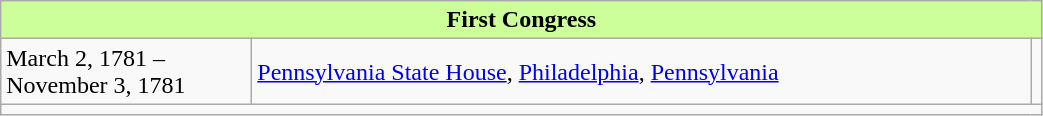<table class=wikitable>
<tr>
<th colspan=3 style="background:#ccff99;">First Congress</th>
</tr>
<tr>
<td style="width: 10em;">March 2, 1781 –November 3, 1781</td>
<td style="width: 32em;"><a href='#'>Pennsylvania State House</a>, <a href='#'>Philadelphia</a>, <a href='#'>Pennsylvania</a></td>
<td></td>
</tr>
<tr>
<td colspan=3></td>
</tr>
</table>
